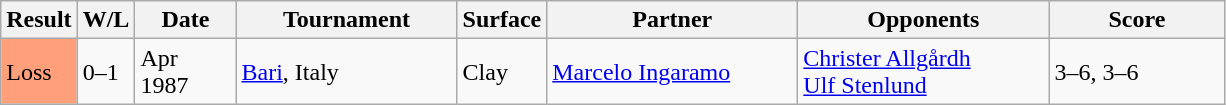<table class="sortable wikitable">
<tr>
<th style="width:40px">Result</th>
<th style="width:30px" class="unsortable">W/L</th>
<th style="width:60px">Date</th>
<th style="width:140px">Tournament</th>
<th style="width:50px">Surface</th>
<th style="width:160px">Partner</th>
<th style="width:160px">Opponents</th>
<th style="width:110px" class="unsortable">Score</th>
</tr>
<tr>
<td style="background:#ffa07a;">Loss</td>
<td>0–1</td>
<td>Apr 1987</td>
<td><a href='#'>Bari</a>, Italy</td>
<td>Clay</td>
<td> <a href='#'>Marcelo Ingaramo</a></td>
<td> <a href='#'>Christer Allgårdh</a><br> <a href='#'>Ulf Stenlund</a></td>
<td>3–6, 3–6</td>
</tr>
</table>
